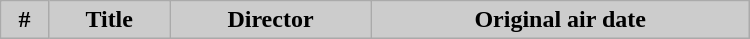<table class="wikitable plainrowheaders" width="500px">
<tr>
<th style="background:#cccccc;">#</th>
<th style="background:#cccccc;">Title</th>
<th style="background:#cccccc;">Director</th>
<th style="background:#cccccc;">Original air date<br>





</th>
</tr>
</table>
